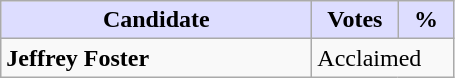<table class="wikitable">
<tr>
<th style="background:#ddf; width:200px;">Candidate</th>
<th style="background:#ddf; width:50px;">Votes</th>
<th style="background:#ddf; width:30px;">%</th>
</tr>
<tr>
<td><strong>Jeffrey Foster</strong></td>
<td colspan="2">Acclaimed</td>
</tr>
</table>
